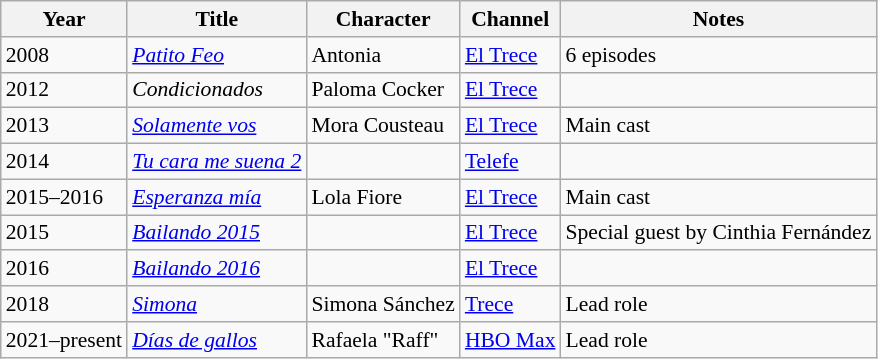<table class="wikitable" style="font-size: 90%;">
<tr>
<th>Year</th>
<th>Title</th>
<th>Character</th>
<th>Channel</th>
<th>Notes</th>
</tr>
<tr>
<td>2008</td>
<td><em><a href='#'>Patito Feo</a></em><br></td>
<td>Antonia</td>
<td><a href='#'>El Trece</a><br></td>
<td>6 episodes</td>
</tr>
<tr>
<td>2012</td>
<td><em>Condicionados</em><br></td>
<td>Paloma Cocker</td>
<td><a href='#'>El Trece</a></td>
</tr>
<tr>
<td>2013</td>
<td><em><a href='#'>Solamente vos</a></em><br></td>
<td>Mora Cousteau</td>
<td><a href='#'>El Trece</a><br></td>
<td>Main cast</td>
</tr>
<tr>
<td>2014</td>
<td><em><a href='#'>Tu cara me suena 2</a></em><br></td>
<td></td>
<td><a href='#'>Telefe</a></td>
<td></td>
</tr>
<tr>
<td>2015–2016</td>
<td><em><a href='#'>Esperanza mía</a></em></td>
<td>Lola Fiore</td>
<td><a href='#'>El Trece</a><br></td>
<td>Main cast</td>
</tr>
<tr>
<td>2015</td>
<td><em><a href='#'>Bailando 2015</a></em><br></td>
<td></td>
<td><a href='#'>El Trece</a><br></td>
<td>Special guest by Cinthia Fernández</td>
</tr>
<tr>
<td>2016</td>
<td><em><a href='#'>Bailando 2016</a></em><br></td>
<td></td>
<td><a href='#'>El Trece</a><br></td>
<td></td>
</tr>
<tr>
<td>2018</td>
<td><em><a href='#'>Simona</a></em></td>
<td>Simona Sánchez</td>
<td><a href='#'>Trece</a></td>
<td>Lead role</td>
</tr>
<tr>
<td>2021–present</td>
<td><em><a href='#'>Días de gallos</a></em></td>
<td>Rafaela "Raff"</td>
<td><a href='#'>HBO Max</a></td>
<td>Lead role</td>
</tr>
</table>
